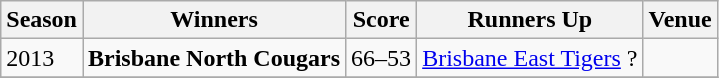<table class="wikitable collapsible">
<tr>
<th>Season</th>
<th>Winners</th>
<th>Score</th>
<th>Runners Up</th>
<th>Venue</th>
</tr>
<tr>
<td>2013</td>
<td><strong>Brisbane North Cougars</strong></td>
<td>66–53</td>
<td><a href='#'>Brisbane East Tigers</a> ?</td>
<td></td>
</tr>
<tr>
</tr>
</table>
